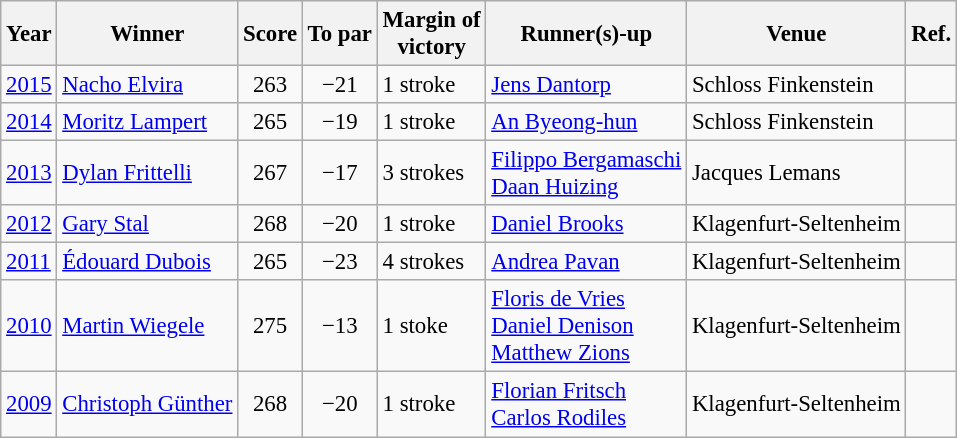<table class=wikitable style="font-size:95%">
<tr>
<th>Year</th>
<th>Winner</th>
<th>Score</th>
<th>To par</th>
<th>Margin of<br>victory</th>
<th>Runner(s)-up</th>
<th>Venue</th>
<th>Ref.</th>
</tr>
<tr>
<td><a href='#'>2015</a></td>
<td> <a href='#'>Nacho Elvira</a></td>
<td align=center>263</td>
<td align=center>−21</td>
<td>1 stroke</td>
<td> <a href='#'>Jens Dantorp</a></td>
<td>Schloss Finkenstein</td>
<td></td>
</tr>
<tr>
<td><a href='#'>2014</a></td>
<td> <a href='#'>Moritz Lampert</a></td>
<td align=center>265</td>
<td align=center>−19</td>
<td>1 stroke</td>
<td> <a href='#'>An Byeong-hun</a></td>
<td>Schloss Finkenstein</td>
<td></td>
</tr>
<tr>
<td><a href='#'>2013</a></td>
<td> <a href='#'>Dylan Frittelli</a></td>
<td align=center>267</td>
<td align=center>−17</td>
<td>3 strokes</td>
<td> <a href='#'>Filippo Bergamaschi</a><br> <a href='#'>Daan Huizing</a></td>
<td>Jacques Lemans</td>
<td></td>
</tr>
<tr>
<td><a href='#'>2012</a></td>
<td> <a href='#'>Gary Stal</a></td>
<td align=center>268</td>
<td align=center>−20</td>
<td>1 stroke</td>
<td> <a href='#'>Daniel Brooks</a></td>
<td>Klagenfurt-Seltenheim</td>
<td></td>
</tr>
<tr>
<td><a href='#'>2011</a></td>
<td> <a href='#'>Édouard Dubois</a></td>
<td align=center>265</td>
<td align=center>−23</td>
<td>4 strokes</td>
<td> <a href='#'>Andrea Pavan</a></td>
<td>Klagenfurt-Seltenheim</td>
<td></td>
</tr>
<tr>
<td><a href='#'>2010</a></td>
<td> <a href='#'>Martin Wiegele</a></td>
<td align=center>275</td>
<td align=center>−13</td>
<td>1 stoke</td>
<td> <a href='#'>Floris de Vries</a><br> <a href='#'>Daniel Denison</a><br> <a href='#'>Matthew Zions</a></td>
<td>Klagenfurt-Seltenheim</td>
<td></td>
</tr>
<tr>
<td><a href='#'>2009</a></td>
<td> <a href='#'>Christoph Günther</a></td>
<td align=center>268</td>
<td align=center>−20</td>
<td>1 stroke</td>
<td> <a href='#'>Florian Fritsch</a><br> <a href='#'>Carlos Rodiles</a></td>
<td>Klagenfurt-Seltenheim</td>
<td></td>
</tr>
</table>
